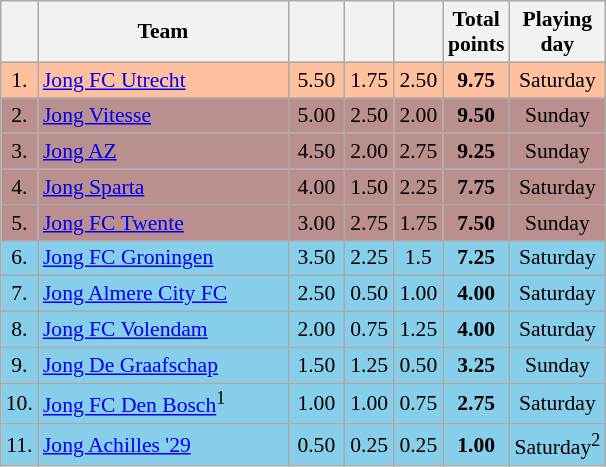<table class="wikitable sortable" style="background-color: #f9f9f9; font-size: 90%; text-align: center; border:1px solid #aaa;">
<tr style="background:#efefef;">
<th width=10></th>
<th align=left width=160>Team</th>
<th width=31></th>
<th width=26></th>
<th width=26></th>
<th width=34>Total points</th>
<th width=34>Playing day</th>
</tr>
<tr style="background:#FFC0A0;">
<td>1.</td>
<td align=left><a href='#'>Jong FC Utrecht</a></td>
<td>5.50</td>
<td>1.75</td>
<td>2.50</td>
<td><strong>9.75</strong></td>
<td>Saturday</td>
</tr>
<tr style="background:#BC8F8F;">
<td>2.</td>
<td align=left><a href='#'>Jong Vitesse</a></td>
<td>5.00</td>
<td>2.50</td>
<td>2.00</td>
<td><strong>9.50</strong></td>
<td>Sunday</td>
</tr>
<tr style="background:#BC8F8F;">
<td>3.</td>
<td align=left><a href='#'>Jong AZ</a></td>
<td>4.50</td>
<td>2.00</td>
<td>2.75</td>
<td><strong>9.25</strong></td>
<td>Sunday</td>
</tr>
<tr style="background:#BC8F8F;">
<td>4.</td>
<td align=left><a href='#'>Jong Sparta</a></td>
<td>4.00</td>
<td>1.50</td>
<td>2.25</td>
<td><strong>7.75</strong></td>
<td>Saturday</td>
</tr>
<tr style="background: #BC8F8F;">
<td>5.</td>
<td align=left><a href='#'>Jong FC Twente</a></td>
<td>3.00</td>
<td>2.75</td>
<td>1.75</td>
<td><strong>7.50</strong></td>
<td>Sunday</td>
</tr>
<tr style="background: #87CEEB;">
<td>6.</td>
<td align=left><a href='#'>Jong FC Groningen</a></td>
<td>3.50</td>
<td>2.25</td>
<td>1.5</td>
<td><strong>7.25</strong></td>
<td>Saturday</td>
</tr>
<tr style="background:#87CEEB;">
<td>7.</td>
<td align=left><a href='#'>Jong Almere City FC</a></td>
<td>2.50</td>
<td>0.50</td>
<td>1.00</td>
<td><strong>4.00</strong></td>
<td>Saturday</td>
</tr>
<tr style="background:#87CEEB;">
<td>8.</td>
<td align=left><a href='#'>Jong FC Volendam</a></td>
<td>2.00</td>
<td>0.75</td>
<td>1.25</td>
<td><strong>4.00</strong></td>
<td>Saturday</td>
</tr>
<tr style="background:#87CEEB;">
<td>9.</td>
<td align=left><a href='#'>Jong De Graafschap</a></td>
<td>1.50</td>
<td>1.25</td>
<td>0.50</td>
<td><strong>3.25</strong></td>
<td>Sunday</td>
</tr>
<tr style="background:#87CEEB;">
<td>10.</td>
<td align=left><a href='#'>Jong FC Den Bosch</a><sup>1</sup></td>
<td>1.00</td>
<td>1.00</td>
<td>0.75</td>
<td><strong>2.75</strong></td>
<td>Saturday</td>
</tr>
<tr style="background:#87CEEB;">
<td>11.</td>
<td align=left><a href='#'>Jong Achilles '29</a></td>
<td>0.50</td>
<td>0.25</td>
<td>0.25</td>
<td><strong>1.00</strong></td>
<td>Saturday<sup>2</sup></td>
</tr>
</table>
